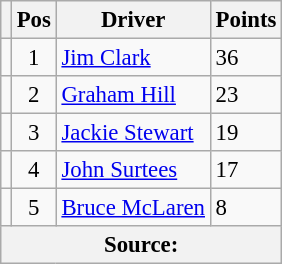<table class="wikitable" style="font-size: 95%;">
<tr>
<th></th>
<th>Pos</th>
<th>Driver</th>
<th>Points</th>
</tr>
<tr>
<td align="left"></td>
<td align="center">1</td>
<td> <a href='#'>Jim Clark</a></td>
<td align="left">36</td>
</tr>
<tr>
<td align="left"></td>
<td align="center">2</td>
<td> <a href='#'>Graham Hill</a></td>
<td align="left">23</td>
</tr>
<tr>
<td align="left"></td>
<td align="center">3</td>
<td> <a href='#'>Jackie Stewart</a></td>
<td align="left">19</td>
</tr>
<tr>
<td align="left"></td>
<td align="center">4</td>
<td> <a href='#'>John Surtees</a></td>
<td align="left">17</td>
</tr>
<tr>
<td align="left"></td>
<td align="center">5</td>
<td> <a href='#'>Bruce McLaren</a></td>
<td align="left">8</td>
</tr>
<tr>
<th colspan=4>Source: </th>
</tr>
</table>
